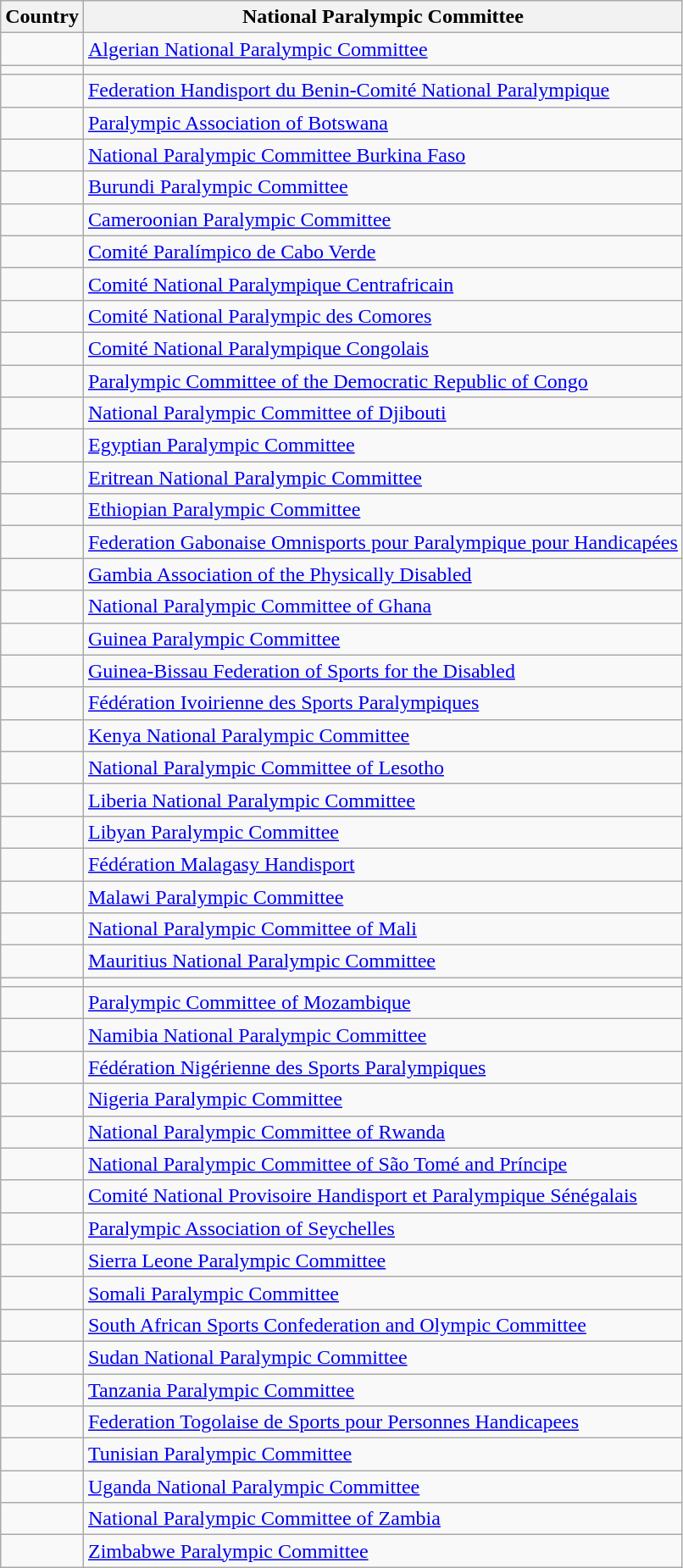<table class="wikitable">
<tr>
<th>Country</th>
<th>National Paralympic Committee</th>
</tr>
<tr>
<td></td>
<td><a href='#'>Algerian National Paralympic Committee</a></td>
</tr>
<tr>
<td></td>
<td></td>
</tr>
<tr>
<td></td>
<td><a href='#'>Federation Handisport du Benin-Comité National Paralympique</a></td>
</tr>
<tr>
<td></td>
<td><a href='#'>Paralympic Association of Botswana</a></td>
</tr>
<tr>
<td></td>
<td><a href='#'>National Paralympic Committee Burkina Faso</a></td>
</tr>
<tr>
<td></td>
<td><a href='#'>Burundi Paralympic Committee</a></td>
</tr>
<tr>
<td></td>
<td><a href='#'>Cameroonian Paralympic Committee</a></td>
</tr>
<tr>
<td></td>
<td><a href='#'>Comité Paralímpico de Cabo Verde</a></td>
</tr>
<tr>
<td></td>
<td><a href='#'>Comité National Paralympique Centrafricain</a></td>
</tr>
<tr>
<td></td>
<td><a href='#'>Comité National Paralympic des Comores</a></td>
</tr>
<tr>
<td></td>
<td><a href='#'>Comité National Paralympique Congolais</a></td>
</tr>
<tr>
<td></td>
<td><a href='#'>Paralympic Committee of the Democratic Republic of Congo</a></td>
</tr>
<tr>
<td></td>
<td><a href='#'>National Paralympic Committee of Djibouti</a></td>
</tr>
<tr>
<td></td>
<td><a href='#'>Egyptian Paralympic Committee</a></td>
</tr>
<tr>
<td></td>
<td><a href='#'>Eritrean National Paralympic Committee</a></td>
</tr>
<tr>
<td></td>
<td><a href='#'>Ethiopian Paralympic Committee</a></td>
</tr>
<tr>
<td></td>
<td><a href='#'>Federation Gabonaise Omnisports pour Paralympique pour Handicapées</a></td>
</tr>
<tr>
<td></td>
<td><a href='#'>Gambia Association of the Physically Disabled</a></td>
</tr>
<tr>
<td></td>
<td><a href='#'>National Paralympic Committee of Ghana</a></td>
</tr>
<tr>
<td></td>
<td><a href='#'>Guinea Paralympic Committee</a></td>
</tr>
<tr>
<td></td>
<td><a href='#'>Guinea-Bissau Federation of Sports for the Disabled</a></td>
</tr>
<tr>
<td></td>
<td><a href='#'>Fédération Ivoirienne des Sports Paralympiques</a></td>
</tr>
<tr>
<td></td>
<td><a href='#'>Kenya National Paralympic Committee</a></td>
</tr>
<tr>
<td></td>
<td><a href='#'>National Paralympic Committee of Lesotho</a></td>
</tr>
<tr>
<td></td>
<td><a href='#'>Liberia National Paralympic Committee</a></td>
</tr>
<tr>
<td></td>
<td><a href='#'>Libyan Paralympic Committee</a></td>
</tr>
<tr>
<td></td>
<td><a href='#'>Fédération Malagasy Handisport</a></td>
</tr>
<tr>
<td></td>
<td><a href='#'>Malawi Paralympic Committee</a></td>
</tr>
<tr>
<td></td>
<td><a href='#'>National Paralympic Committee of Mali</a></td>
</tr>
<tr>
<td></td>
<td><a href='#'>Mauritius National Paralympic Committee</a></td>
</tr>
<tr>
<td></td>
<td></td>
</tr>
<tr>
<td></td>
<td><a href='#'>Paralympic Committee of Mozambique</a></td>
</tr>
<tr>
<td></td>
<td><a href='#'>Namibia National Paralympic Committee</a></td>
</tr>
<tr>
<td></td>
<td><a href='#'>Fédération Nigérienne des Sports Paralympiques</a></td>
</tr>
<tr>
<td></td>
<td><a href='#'>Nigeria Paralympic Committee</a></td>
</tr>
<tr>
<td></td>
<td><a href='#'>National Paralympic Committee of Rwanda</a></td>
</tr>
<tr>
<td></td>
<td><a href='#'>National Paralympic Committee of São Tomé and Príncipe</a></td>
</tr>
<tr>
<td></td>
<td><a href='#'>Comité National Provisoire Handisport et Paralympique Sénégalais</a></td>
</tr>
<tr>
<td></td>
<td><a href='#'>Paralympic Association of Seychelles</a></td>
</tr>
<tr>
<td></td>
<td><a href='#'>Sierra Leone Paralympic Committee</a></td>
</tr>
<tr>
<td></td>
<td><a href='#'>Somali Paralympic Committee</a></td>
</tr>
<tr>
<td></td>
<td><a href='#'>South African Sports Confederation and Olympic Committee</a></td>
</tr>
<tr>
<td></td>
<td><a href='#'>Sudan National Paralympic Committee</a></td>
</tr>
<tr>
<td></td>
<td><a href='#'>Tanzania Paralympic Committee</a></td>
</tr>
<tr>
<td></td>
<td><a href='#'>Federation Togolaise de Sports pour Personnes Handicapees</a></td>
</tr>
<tr>
<td></td>
<td><a href='#'>Tunisian Paralympic Committee</a></td>
</tr>
<tr>
<td></td>
<td><a href='#'>Uganda National Paralympic Committee</a></td>
</tr>
<tr>
<td></td>
<td><a href='#'>National Paralympic Committee of Zambia</a></td>
</tr>
<tr>
<td></td>
<td><a href='#'>Zimbabwe Paralympic Committee</a></td>
</tr>
</table>
